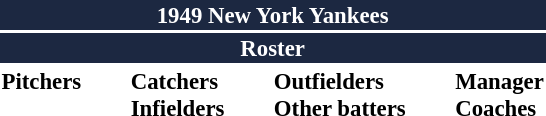<table class="toccolours" style="font-size: 95%;">
<tr>
<th colspan="10" style="background-color: #1c2841; color: white; text-align: center;">1949 New York Yankees</th>
</tr>
<tr>
<td colspan="10" style="background-color: #1c2841; color: white; text-align: center;"><strong>Roster</strong></td>
</tr>
<tr>
<td valign="top"><strong>Pitchers</strong><br>












</td>
<td width="25px"></td>
<td valign="top"><strong>Catchers</strong><br>



<strong>Infielders</strong>









</td>
<td width="25px"></td>
<td valign="top"><strong>Outfielders</strong><br>







<strong>Other batters</strong>
</td>
<td width="25px"></td>
<td valign="top"><strong>Manager</strong><br>
<strong>Coaches</strong>


</td>
</tr>
</table>
